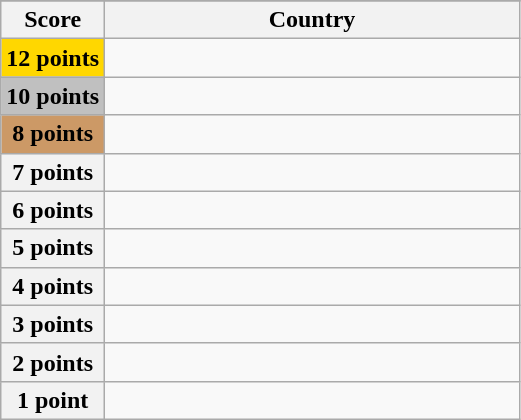<table class="wikitable">
<tr>
</tr>
<tr>
<th scope="col" width="20%">Score</th>
<th scope="col">Country</th>
</tr>
<tr>
<th scope="row" style="background:gold">12 points</th>
<td></td>
</tr>
<tr>
<th scope="row" style="background:silver">10 points</th>
<td></td>
</tr>
<tr>
<th scope="row" style="background:#CC9966">8 points</th>
<td></td>
</tr>
<tr>
<th scope="row">7 points</th>
<td></td>
</tr>
<tr>
<th scope="row">6 points</th>
<td></td>
</tr>
<tr>
<th scope="row">5 points</th>
<td></td>
</tr>
<tr>
<th scope="row">4 points</th>
<td></td>
</tr>
<tr>
<th scope="row">3 points</th>
<td></td>
</tr>
<tr>
<th scope="row">2 points</th>
<td></td>
</tr>
<tr>
<th scope="row">1 point</th>
<td></td>
</tr>
</table>
